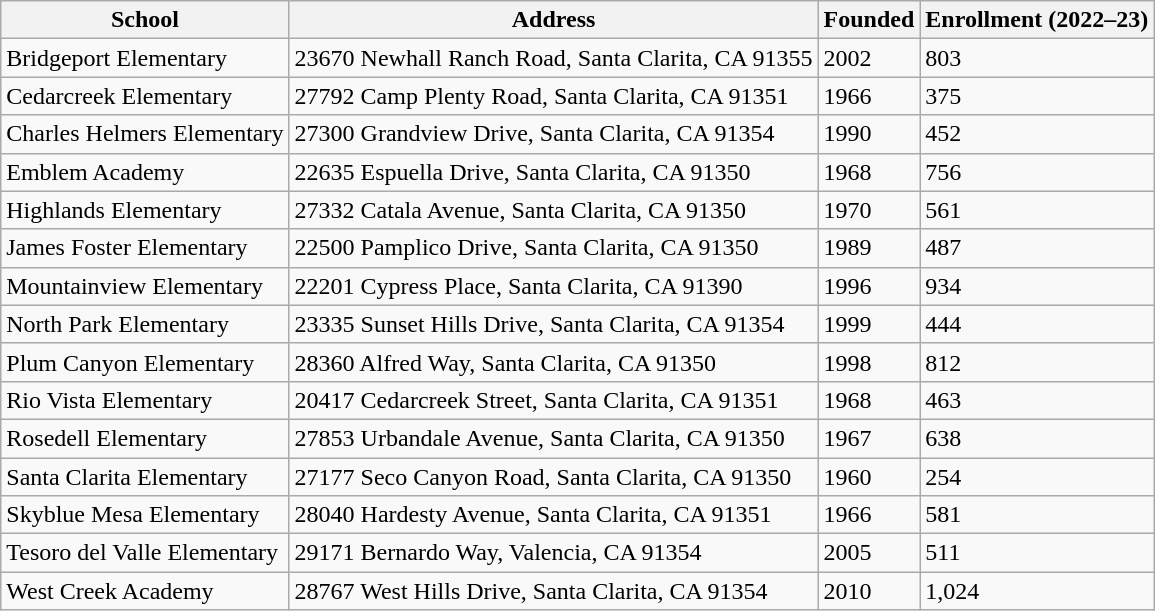<table class="wikitable sortable">
<tr>
<th>School</th>
<th>Address</th>
<th>Founded</th>
<th>Enrollment (2022–23)</th>
</tr>
<tr>
<td>Bridgeport Elementary</td>
<td>23670 Newhall Ranch Road, Santa Clarita, CA 91355</td>
<td>2002</td>
<td>803</td>
</tr>
<tr>
<td>Cedarcreek Elementary</td>
<td>27792 Camp Plenty Road, Santa Clarita, CA 91351</td>
<td>1966</td>
<td>375</td>
</tr>
<tr>
<td>Charles Helmers Elementary</td>
<td>27300 Grandview Drive, Santa Clarita, CA 91354</td>
<td>1990</td>
<td>452</td>
</tr>
<tr>
<td>Emblem Academy</td>
<td>22635 Espuella Drive, Santa Clarita, CA 91350</td>
<td>1968</td>
<td>756</td>
</tr>
<tr>
<td>Highlands Elementary</td>
<td>27332 Catala Avenue, Santa Clarita, CA 91350</td>
<td>1970</td>
<td>561</td>
</tr>
<tr>
<td>James Foster Elementary</td>
<td>22500 Pamplico Drive, Santa Clarita, CA 91350</td>
<td>1989</td>
<td>487</td>
</tr>
<tr>
<td>Mountainview Elementary</td>
<td>22201 Cypress Place, Santa Clarita, CA 91390</td>
<td>1996</td>
<td>934</td>
</tr>
<tr>
<td>North Park Elementary</td>
<td>23335 Sunset Hills Drive, Santa Clarita, CA 91354</td>
<td>1999</td>
<td>444</td>
</tr>
<tr>
<td>Plum Canyon Elementary</td>
<td>28360 Alfred Way, Santa Clarita, CA 91350</td>
<td>1998</td>
<td>812</td>
</tr>
<tr>
<td>Rio Vista Elementary</td>
<td>20417 Cedarcreek Street, Santa Clarita, CA 91351</td>
<td>1968</td>
<td>463</td>
</tr>
<tr>
<td>Rosedell Elementary</td>
<td>27853 Urbandale Avenue, Santa Clarita, CA 91350</td>
<td>1967</td>
<td>638</td>
</tr>
<tr>
<td>Santa Clarita Elementary</td>
<td>27177 Seco Canyon Road, Santa Clarita, CA 91350</td>
<td>1960</td>
<td>254</td>
</tr>
<tr>
<td>Skyblue Mesa Elementary</td>
<td>28040 Hardesty Avenue, Santa Clarita, CA 91351</td>
<td>1966</td>
<td>581</td>
</tr>
<tr>
<td>Tesoro del Valle Elementary</td>
<td>29171 Bernardo Way, Valencia, CA 91354</td>
<td>2005</td>
<td>511</td>
</tr>
<tr>
<td>West Creek Academy</td>
<td>28767 West Hills Drive, Santa Clarita, CA 91354</td>
<td>2010</td>
<td>1,024</td>
</tr>
</table>
